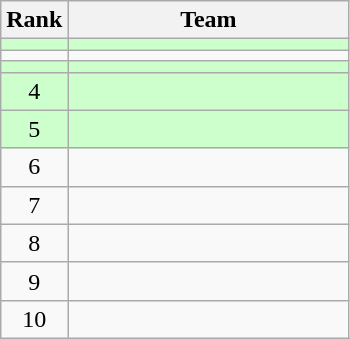<table class=wikitable style="text-align:center;">
<tr>
<th>Rank</th>
<th width=180>Team</th>
</tr>
<tr bgcolor=#CCFFCC>
<td></td>
<td align=left></td>
</tr>
<tr>
<td></td>
<td align=left></td>
</tr>
<tr bgcolor=#CCFFCC>
<td></td>
<td align=left></td>
</tr>
<tr bgcolor=#CCFFCC>
<td>4</td>
<td align=left></td>
</tr>
<tr bgcolor=#CCFFCC>
<td>5</td>
<td align=left></td>
</tr>
<tr>
<td>6</td>
<td align=left></td>
</tr>
<tr>
<td>7</td>
<td align=left></td>
</tr>
<tr>
<td>8</td>
<td align=left></td>
</tr>
<tr>
<td>9</td>
<td align=left></td>
</tr>
<tr>
<td>10</td>
<td align=left></td>
</tr>
</table>
